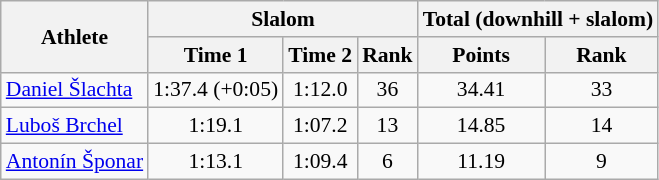<table class="wikitable" style="font-size:90%">
<tr>
<th rowspan="2">Athlete</th>
<th colspan="3">Slalom</th>
<th colspan="2">Total (downhill + slalom)</th>
</tr>
<tr>
<th>Time 1</th>
<th>Time 2</th>
<th>Rank</th>
<th>Points</th>
<th>Rank</th>
</tr>
<tr>
<td><a href='#'>Daniel Šlachta</a></td>
<td align="center">1:37.4 (+0:05)</td>
<td align="center">1:12.0</td>
<td align="center">36</td>
<td align="center">34.41</td>
<td align="center">33</td>
</tr>
<tr>
<td><a href='#'>Luboš Brchel</a></td>
<td align="center">1:19.1</td>
<td align="center">1:07.2</td>
<td align="center">13</td>
<td align="center">14.85</td>
<td align="center">14</td>
</tr>
<tr>
<td><a href='#'>Antonín Šponar</a></td>
<td align="center">1:13.1</td>
<td align="center">1:09.4</td>
<td align="center">6</td>
<td align="center">11.19</td>
<td align="center">9</td>
</tr>
</table>
